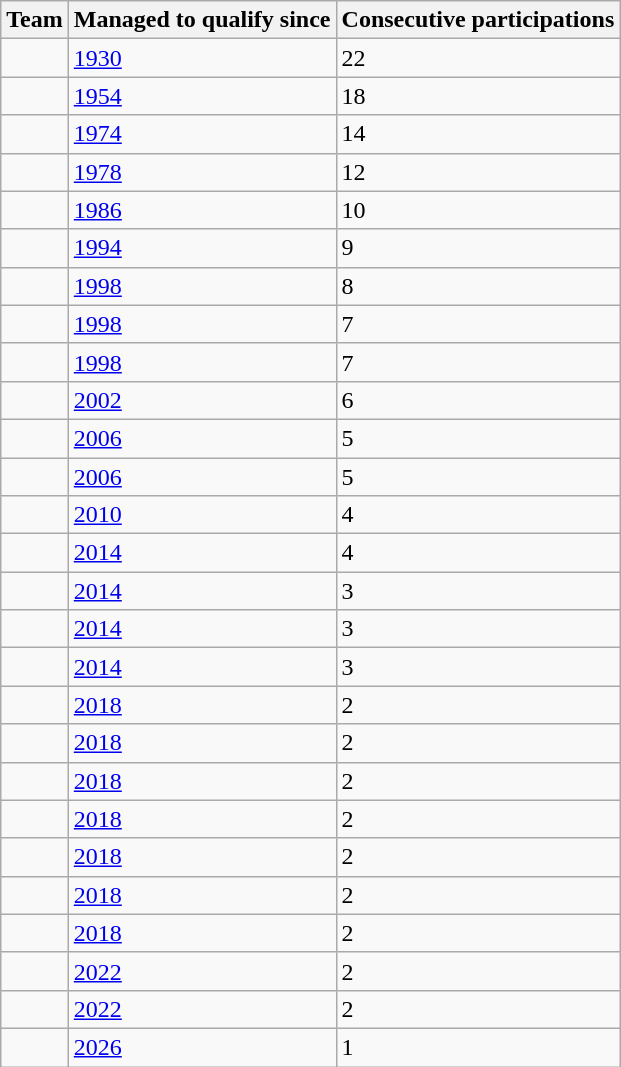<table class="wikitable">
<tr>
<th>Team</th>
<th>Managed to qualify since</th>
<th>Consecutive participations</th>
</tr>
<tr>
<td></td>
<td><a href='#'>1930</a></td>
<td>22</td>
</tr>
<tr>
<td></td>
<td><a href='#'>1954</a></td>
<td>18</td>
</tr>
<tr>
<td></td>
<td><a href='#'>1974</a></td>
<td>14</td>
</tr>
<tr>
<td></td>
<td><a href='#'>1978</a></td>
<td>12</td>
</tr>
<tr>
<td></td>
<td><a href='#'>1986</a></td>
<td>10</td>
</tr>
<tr>
<td></td>
<td><a href='#'>1994</a></td>
<td>9</td>
</tr>
<tr>
<td></td>
<td><a href='#'>1998</a></td>
<td>8</td>
</tr>
<tr>
<td></td>
<td><a href='#'>1998</a></td>
<td>7</td>
</tr>
<tr>
<td></td>
<td><a href='#'>1998</a></td>
<td>7</td>
</tr>
<tr>
<td></td>
<td><a href='#'>2002</a></td>
<td>6</td>
</tr>
<tr>
<td></td>
<td><a href='#'>2006</a></td>
<td>5</td>
</tr>
<tr>
<td></td>
<td><a href='#'>2006</a></td>
<td>5</td>
</tr>
<tr>
<td></td>
<td><a href='#'>2010</a></td>
<td>4</td>
</tr>
<tr>
<td></td>
<td><a href='#'>2014</a></td>
<td>4</td>
</tr>
<tr>
<td></td>
<td><a href='#'>2014</a></td>
<td>3</td>
</tr>
<tr>
<td></td>
<td><a href='#'>2014</a></td>
<td>3</td>
</tr>
<tr>
<td></td>
<td><a href='#'>2014</a></td>
<td>3</td>
</tr>
<tr>
<td></td>
<td><a href='#'>2018</a></td>
<td>2</td>
</tr>
<tr>
<td></td>
<td><a href='#'>2018</a></td>
<td>2</td>
</tr>
<tr>
<td></td>
<td><a href='#'>2018</a></td>
<td>2</td>
</tr>
<tr>
<td></td>
<td><a href='#'>2018</a></td>
<td>2</td>
</tr>
<tr>
<td></td>
<td><a href='#'>2018</a></td>
<td>2</td>
</tr>
<tr>
<td></td>
<td><a href='#'>2018</a></td>
<td>2</td>
</tr>
<tr>
<td></td>
<td><a href='#'>2018</a></td>
<td>2</td>
</tr>
<tr>
<td></td>
<td><a href='#'>2022</a></td>
<td>2</td>
</tr>
<tr>
<td></td>
<td><a href='#'>2022</a></td>
<td>2</td>
</tr>
<tr>
<td></td>
<td><a href='#'>2026</a></td>
<td>1</td>
</tr>
</table>
